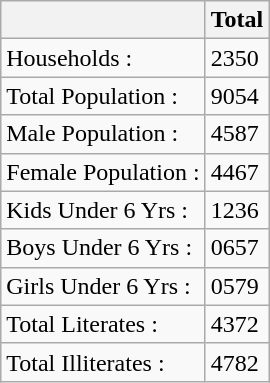<table class="wikitable">
<tr>
<th></th>
<th>Total</th>
</tr>
<tr>
<td>Households        :</td>
<td>2350</td>
</tr>
<tr>
<td>Total Population  :</td>
<td>9054</td>
</tr>
<tr>
<td>Male Population   :</td>
<td>4587</td>
</tr>
<tr>
<td>Female Population :</td>
<td>4467</td>
</tr>
<tr>
<td>Kids Under 6 Yrs  :</td>
<td>1236</td>
</tr>
<tr>
<td>Boys Under 6 Yrs  :</td>
<td>0657</td>
</tr>
<tr>
<td>Girls Under 6 Yrs :</td>
<td>0579</td>
</tr>
<tr>
<td>Total Literates   :</td>
<td>4372</td>
</tr>
<tr>
<td>Total Illiterates :</td>
<td>4782</td>
</tr>
</table>
